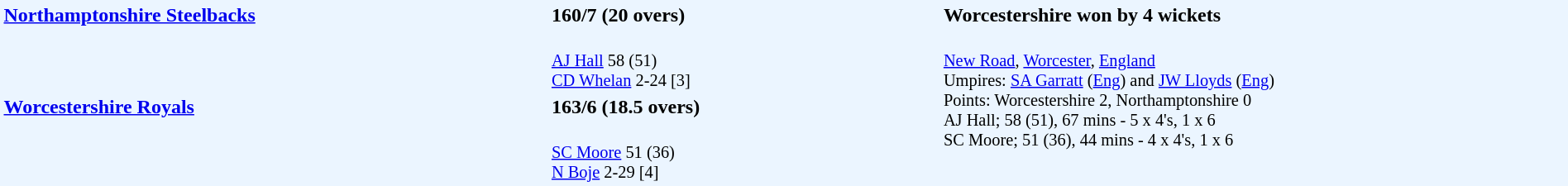<table style="width:100%; background:#ebf5ff;">
<tr>
<td style="width:35%; vertical-align:top;" rowspan="2"><strong><a href='#'>Northamptonshire Steelbacks</a></strong></td>
<td style="width:25%;"><strong>160/7 (20 overs)</strong></td>
<td style="width:40%;"><strong>Worcestershire won by 4 wickets</strong></td>
</tr>
<tr>
<td style="font-size: 85%;"><br><a href='#'>AJ Hall</a> 58 (51)<br>
<a href='#'>CD Whelan</a> 2-24 [3]</td>
<td style="vertical-align:top; font-size:85%;" rowspan="3"><br><a href='#'>New Road</a>, <a href='#'>Worcester</a>, <a href='#'>England</a><br>
Umpires: <a href='#'>SA Garratt</a> (<a href='#'>Eng</a>) and <a href='#'>JW Lloyds</a> (<a href='#'>Eng</a>)<br>
Points: Worcestershire 2, Northamptonshire 0<br>AJ Hall; 58 (51), 67 mins - 5 x 4's, 1 x 6<br>
SC Moore; 51 (36), 44 mins - 4 x 4's, 1 x 6</td>
</tr>
<tr>
<td style="vertical-align:top;" rowspan="2"><strong><a href='#'>Worcestershire Royals</a></strong></td>
<td><strong>163/6 (18.5 overs)</strong></td>
</tr>
<tr>
<td style="font-size: 85%;"><br><a href='#'>SC Moore</a> 51 (36)<br>
<a href='#'>N Boje</a> 2-29 [4]</td>
</tr>
</table>
